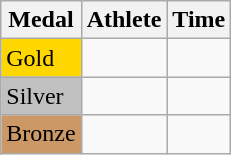<table class="wikitable">
<tr>
<th>Medal</th>
<th>Athlete</th>
<th>Time</th>
</tr>
<tr>
<td bgcolor="gold">Gold</td>
<td></td>
<td></td>
</tr>
<tr>
<td bgcolor="silver">Silver</td>
<td></td>
<td></td>
</tr>
<tr>
<td bgcolor="CC9966">Bronze</td>
<td></td>
<td></td>
</tr>
</table>
